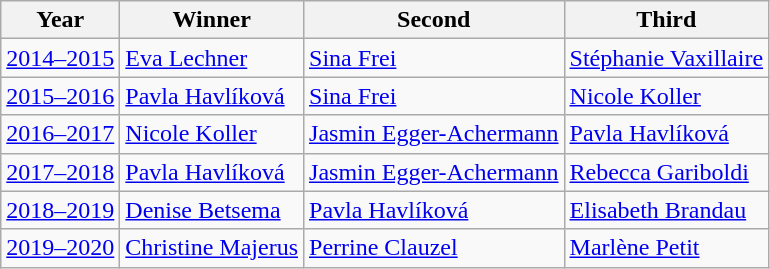<table class="wikitable">
<tr>
<th>Year</th>
<th>Winner</th>
<th>Second</th>
<th>Third</th>
</tr>
<tr>
<td><a href='#'>2014–2015</a></td>
<td> <a href='#'>Eva Lechner</a></td>
<td> <a href='#'>Sina Frei</a></td>
<td> <a href='#'>Stéphanie Vaxillaire</a></td>
</tr>
<tr>
<td><a href='#'>2015–2016</a></td>
<td> <a href='#'>Pavla Havlíková</a></td>
<td> <a href='#'>Sina Frei</a></td>
<td> <a href='#'>Nicole Koller</a></td>
</tr>
<tr>
<td><a href='#'>2016–2017</a></td>
<td> <a href='#'>Nicole Koller</a></td>
<td> <a href='#'>Jasmin Egger-Achermann</a></td>
<td> <a href='#'>Pavla Havlíková</a></td>
</tr>
<tr>
<td><a href='#'>2017–2018</a></td>
<td> <a href='#'>Pavla Havlíková</a></td>
<td> <a href='#'>Jasmin Egger-Achermann</a></td>
<td> <a href='#'>Rebecca Gariboldi</a></td>
</tr>
<tr>
<td><a href='#'>2018–2019</a></td>
<td> <a href='#'>Denise Betsema</a></td>
<td> <a href='#'>Pavla Havlíková</a></td>
<td> <a href='#'>Elisabeth Brandau</a></td>
</tr>
<tr>
<td><a href='#'>2019–2020</a></td>
<td> <a href='#'>Christine Majerus</a></td>
<td> <a href='#'>Perrine Clauzel</a></td>
<td> <a href='#'>Marlène Petit</a></td>
</tr>
</table>
